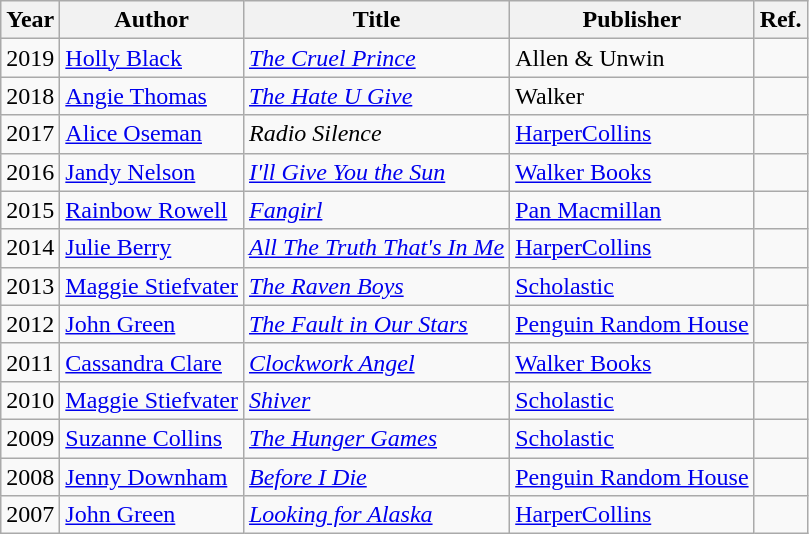<table class="wikitable">
<tr>
<th>Year</th>
<th>Author</th>
<th>Title</th>
<th>Publisher</th>
<th>Ref.</th>
</tr>
<tr>
<td>2019</td>
<td><a href='#'>Holly Black</a></td>
<td><em><a href='#'>The Cruel Prince</a></em></td>
<td>Allen & Unwin</td>
<td></td>
</tr>
<tr>
<td>2018</td>
<td><a href='#'>Angie Thomas</a></td>
<td><em><a href='#'>The Hate U Give</a></em></td>
<td>Walker</td>
<td></td>
</tr>
<tr>
<td>2017</td>
<td><a href='#'>Alice Oseman</a></td>
<td><em>Radio Silence</em></td>
<td><a href='#'>HarperCollins</a></td>
<td></td>
</tr>
<tr>
<td>2016</td>
<td><a href='#'>Jandy Nelson</a></td>
<td><em><a href='#'>I'll Give You the Sun</a></em></td>
<td><a href='#'>Walker Books</a></td>
<td></td>
</tr>
<tr>
<td>2015</td>
<td><a href='#'>Rainbow Rowell</a></td>
<td><em><a href='#'>Fangirl</a></em></td>
<td><a href='#'>Pan Macmillan</a></td>
<td></td>
</tr>
<tr>
<td>2014</td>
<td><a href='#'>Julie Berry</a></td>
<td><em><a href='#'>All The Truth That's In Me</a></em></td>
<td><a href='#'>HarperCollins</a></td>
<td></td>
</tr>
<tr>
<td>2013</td>
<td><a href='#'>Maggie Stiefvater</a></td>
<td><em><a href='#'>The Raven Boys</a></em></td>
<td><a href='#'>Scholastic</a></td>
<td><em></em></td>
</tr>
<tr>
<td>2012</td>
<td><a href='#'>John Green</a></td>
<td><em><a href='#'>The Fault in Our Stars</a></em></td>
<td><a href='#'>Penguin Random House</a></td>
<td><em></em></td>
</tr>
<tr>
<td>2011</td>
<td><a href='#'>Cassandra Clare</a></td>
<td><em><a href='#'>Clockwork Angel</a></em></td>
<td><a href='#'>Walker Books</a></td>
<td></td>
</tr>
<tr>
<td>2010</td>
<td><a href='#'>Maggie Stiefvater</a></td>
<td><em><a href='#'>Shiver</a></em></td>
<td><a href='#'>Scholastic</a></td>
<td><em></em></td>
</tr>
<tr>
<td>2009</td>
<td><a href='#'>Suzanne Collins</a></td>
<td><em><a href='#'>The Hunger Games</a></em></td>
<td><a href='#'>Scholastic</a></td>
<td><em></em></td>
</tr>
<tr>
<td>2008</td>
<td><a href='#'>Jenny Downham</a></td>
<td><em><a href='#'>Before I Die</a></em></td>
<td><a href='#'>Penguin Random House</a></td>
<td><em></em></td>
</tr>
<tr>
<td>2007</td>
<td><a href='#'>John Green</a></td>
<td><em><a href='#'>Looking for Alaska</a></em></td>
<td><a href='#'>HarperCollins</a></td>
<td><em></em></td>
</tr>
</table>
